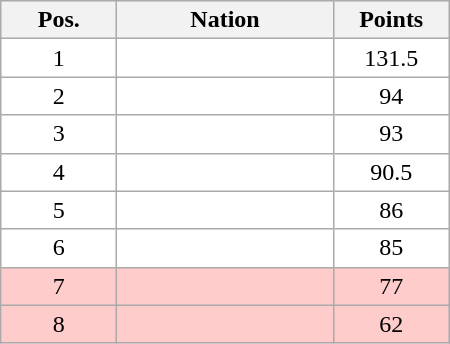<table class="wikitable gauche" cellspacing="1" style="width:300px;">
<tr style="text-align:center; background:#efefef;">
<th style="width:70px;">Pos.</th>
<th>Nation</th>
<th style="width:70px;">Points</th>
</tr>
<tr style="vertical-align:top; text-align:center; background:#fff;">
<td>1</td>
<td style="text-align:left;"></td>
<td>131.5</td>
</tr>
<tr style="vertical-align:top; text-align:center; background:#fff;">
<td>2</td>
<td style="text-align:left;"></td>
<td>94</td>
</tr>
<tr style="vertical-align:top; text-align:center; background:#fff;">
<td>3</td>
<td style="text-align:left;"></td>
<td>93</td>
</tr>
<tr style="vertical-align:top; text-align:center; background:#fff;">
<td>4</td>
<td style="text-align:left;"></td>
<td>90.5</td>
</tr>
<tr style="vertical-align:top; text-align:center; background:#fff;">
<td>5</td>
<td style="text-align:left;"></td>
<td>86</td>
</tr>
<tr style="vertical-align:top; text-align:center; background:#fff;">
<td>6</td>
<td style="text-align:left;"></td>
<td>85</td>
</tr>
<tr style="vertical-align:top; text-align:center; background:#ffcccc;">
<td>7</td>
<td style="text-align:left;"></td>
<td>77</td>
</tr>
<tr style="vertical-align:top; text-align:center; background:#ffcccc;">
<td>8</td>
<td style="text-align:left;"></td>
<td>62</td>
</tr>
</table>
